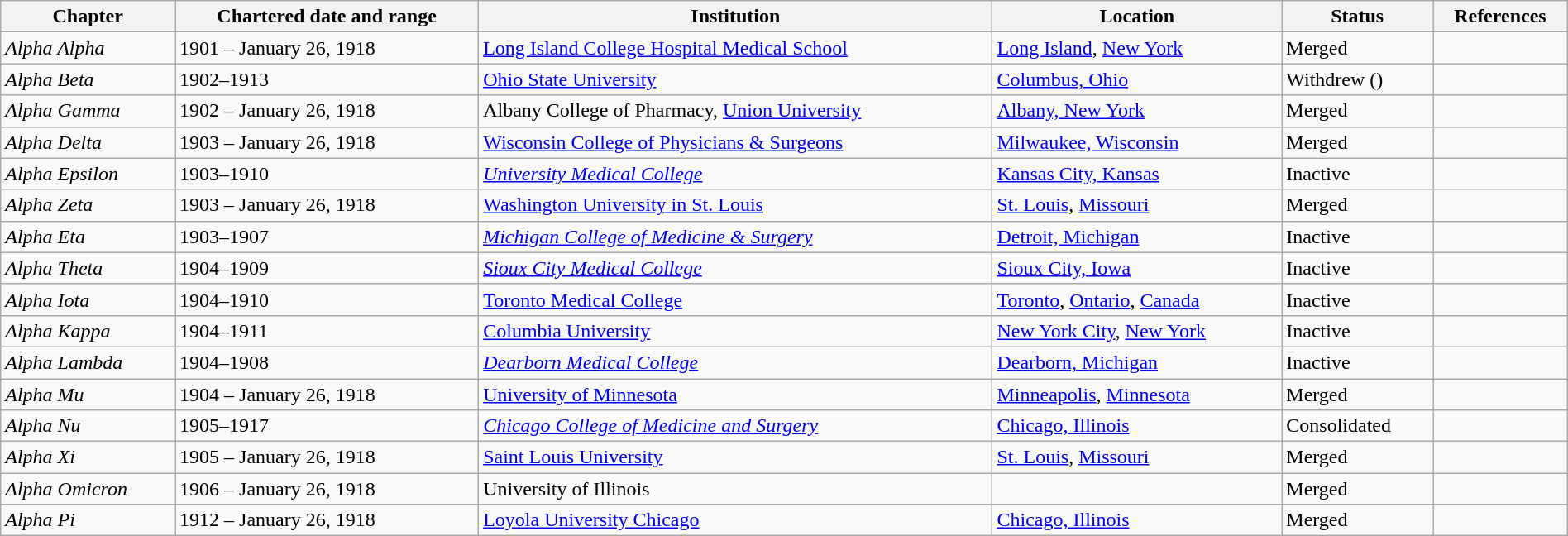<table class="wikitable sortable" style="width:100%;">
<tr>
<th>Chapter</th>
<th>Chartered date and range</th>
<th>Institution</th>
<th>Location</th>
<th>Status</th>
<th>References</th>
</tr>
<tr>
<td><em>Alpha Alpha</em></td>
<td>1901 – January 26, 1918</td>
<td><a href='#'>Long Island College Hospital Medical School</a></td>
<td><a href='#'>Long Island</a>, <a href='#'>New York</a></td>
<td>Merged</td>
<td></td>
</tr>
<tr>
<td><em>Alpha Beta</em></td>
<td>1902–1913</td>
<td><a href='#'>Ohio State University</a></td>
<td><a href='#'>Columbus, Ohio</a></td>
<td>Withdrew (<strong></strong>)</td>
<td></td>
</tr>
<tr>
<td><em>Alpha Gamma</em></td>
<td>1902 – January 26, 1918</td>
<td>Albany College of Pharmacy, <a href='#'>Union University</a></td>
<td><a href='#'>Albany, New York</a></td>
<td>Merged</td>
<td></td>
</tr>
<tr>
<td><em>Alpha Delta</em></td>
<td>1903 – January 26, 1918</td>
<td><a href='#'>Wisconsin College of Physicians & Surgeons</a></td>
<td><a href='#'>Milwaukee, Wisconsin</a></td>
<td>Merged</td>
<td></td>
</tr>
<tr>
<td><em>Alpha Epsilon</em></td>
<td>1903–1910</td>
<td><a href='#'><em>University Medical College</em></a></td>
<td><a href='#'>Kansas City, Kansas</a></td>
<td>Inactive</td>
<td></td>
</tr>
<tr>
<td><em>Alpha Zeta</em></td>
<td>1903 – January 26, 1918</td>
<td><a href='#'>Washington University in St. Louis</a></td>
<td><a href='#'>St. Louis</a>, <a href='#'>Missouri</a></td>
<td>Merged</td>
<td></td>
</tr>
<tr>
<td><em>Alpha Eta</em></td>
<td>1903–1907</td>
<td><em><a href='#'>Michigan College of Medicine & Surgery</a></em></td>
<td><a href='#'>Detroit, Michigan</a></td>
<td>Inactive</td>
<td></td>
</tr>
<tr>
<td><em>Alpha Theta</em></td>
<td>1904–1909</td>
<td><em><a href='#'>Sioux City Medical College</a></em></td>
<td><a href='#'>Sioux City, Iowa</a></td>
<td>Inactive</td>
<td></td>
</tr>
<tr>
<td><em>Alpha Iota</em></td>
<td>1904–1910</td>
<td><a href='#'>Toronto Medical College</a></td>
<td><a href='#'>Toronto</a>, <a href='#'>Ontario</a>, <a href='#'>Canada</a></td>
<td>Inactive</td>
<td></td>
</tr>
<tr>
<td><em>Alpha Kappa</em></td>
<td>1904–1911</td>
<td><a href='#'>Columbia University</a></td>
<td><a href='#'>New York City</a>, <a href='#'>New York</a></td>
<td>Inactive</td>
<td></td>
</tr>
<tr>
<td><em>Alpha Lambda</em></td>
<td>1904–1908</td>
<td><em><a href='#'>Dearborn Medical College</a></em></td>
<td><a href='#'>Dearborn, Michigan</a></td>
<td>Inactive</td>
<td></td>
</tr>
<tr>
<td><em>Alpha Mu</em></td>
<td>1904 – January 26, 1918</td>
<td><a href='#'>University of Minnesota</a></td>
<td><a href='#'>Minneapolis</a>, <a href='#'>Minnesota</a></td>
<td>Merged</td>
<td></td>
</tr>
<tr>
<td><em>Alpha Nu</em></td>
<td>1905–1917</td>
<td><em><a href='#'>Chicago College of Medicine and Surgery</a></em></td>
<td><a href='#'>Chicago, Illinois</a></td>
<td>Consolidated</td>
<td></td>
</tr>
<tr>
<td><em>Alpha Xi</em></td>
<td>1905 – January 26, 1918</td>
<td><a href='#'>Saint Louis University</a></td>
<td><a href='#'>St. Louis</a>, <a href='#'>Missouri</a></td>
<td>Merged</td>
<td></td>
</tr>
<tr>
<td><em>Alpha Omicron</em></td>
<td>1906 – January 26, 1918</td>
<td>University of Illinois</td>
<td></td>
<td>Merged</td>
<td></td>
</tr>
<tr>
<td><em>Alpha Pi</em></td>
<td>1912 – January 26, 1918</td>
<td><a href='#'>Loyola University Chicago</a></td>
<td><a href='#'>Chicago, Illinois</a></td>
<td>Merged</td>
<td></td>
</tr>
</table>
